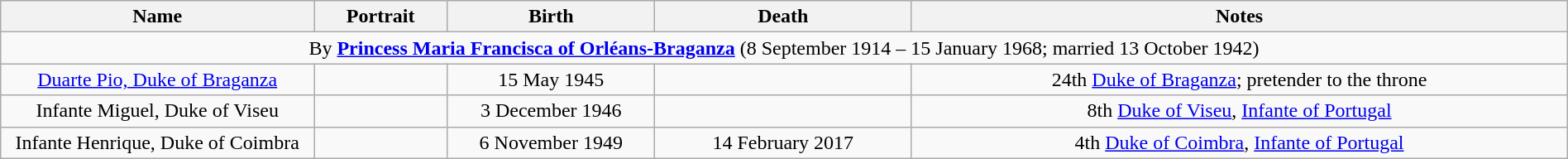<table style="text-align: center; width: 100%;" class="wikitable">
<tr>
<th style="width: 20%;">Name</th>
<th style="width: 100px;">Portrait</th>
<th style="width: 10em;">Birth</th>
<th>Death</th>
<th>Notes</th>
</tr>
<tr>
<td colspan="5">By <strong><a href='#'>Princess Maria Francisca of Orléans-Braganza</a></strong> (8 September 1914 – 15 January 1968; married 13 October 1942)</td>
</tr>
<tr>
<td><a href='#'>Duarte Pio, Duke of Braganza</a></td>
<td></td>
<td>15 May 1945</td>
<td></td>
<td>24th <a href='#'>Duke of Braganza</a>; pretender to the throne</td>
</tr>
<tr>
<td>Infante Miguel, Duke of Viseu</td>
<td></td>
<td>3 December 1946</td>
<td></td>
<td>8th <a href='#'>Duke of Viseu</a>, <a href='#'>Infante of Portugal</a></td>
</tr>
<tr>
<td>Infante Henrique, Duke of Coimbra</td>
<td></td>
<td>6 November 1949</td>
<td>14 February 2017</td>
<td>4th <a href='#'>Duke of Coimbra</a>, <a href='#'>Infante of Portugal</a></td>
</tr>
</table>
